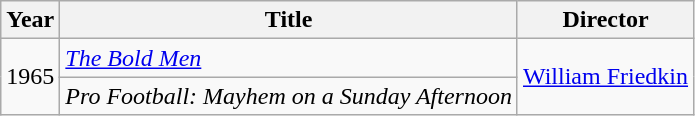<table class="wikitable">
<tr>
<th>Year</th>
<th>Title</th>
<th>Director</th>
</tr>
<tr>
<td rowspan=2>1965</td>
<td><em><a href='#'>The Bold Men</a></em></td>
<td rowspan=2><a href='#'>William Friedkin</a></td>
</tr>
<tr>
<td><em>Pro Football: Mayhem on a Sunday Afternoon</em></td>
</tr>
</table>
